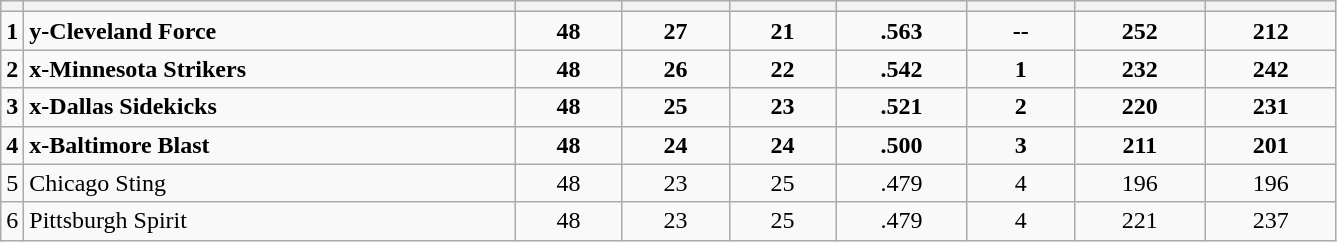<table class="wikitable sortable">
<tr>
<th style="width 5em;"></th>
<th style="width:20em;" class="unsortable"></th>
<th style="width:4em;" class="unsortable"></th>
<th style="width:4em;"></th>
<th style="width:4em;"></th>
<th style="width:5em;"></th>
<th style="width:4em;"></th>
<th style="width:5em;"></th>
<th style="width:5em;"></th>
</tr>
<tr style="font-weight: bold; text-align: center;">
<td>1</td>
<td align=left>y-Cleveland Force</td>
<td>48</td>
<td>27</td>
<td>21</td>
<td>.563</td>
<td>--</td>
<td>252</td>
<td>212</td>
</tr>
<tr style="font-weight: bold; text-align: center;">
<td>2</td>
<td align=left>x-Minnesota Strikers</td>
<td>48</td>
<td>26</td>
<td>22</td>
<td>.542</td>
<td>1</td>
<td>232</td>
<td>242</td>
</tr>
<tr style="font-weight: bold; text-align: center;">
<td>3</td>
<td align=left>x-Dallas Sidekicks</td>
<td>48</td>
<td>25</td>
<td>23</td>
<td>.521</td>
<td>2</td>
<td>220</td>
<td>231</td>
</tr>
<tr style="font-weight: bold; text-align: center;">
<td>4</td>
<td align=left>x-Baltimore Blast</td>
<td>48</td>
<td>24</td>
<td>24</td>
<td>.500</td>
<td>3</td>
<td>211</td>
<td>201</td>
</tr>
<tr style="text-align: center;">
<td>5</td>
<td align=left>Chicago Sting</td>
<td>48</td>
<td>23</td>
<td>25</td>
<td>.479</td>
<td>4</td>
<td>196</td>
<td>196</td>
</tr>
<tr style="text-align: center;">
<td>6</td>
<td align=left>Pittsburgh Spirit</td>
<td>48</td>
<td>23</td>
<td>25</td>
<td>.479</td>
<td>4</td>
<td>221</td>
<td>237</td>
</tr>
</table>
